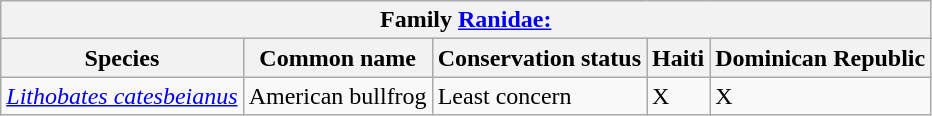<table class="wikitable sortable mw-collapsible">
<tr>
<th colspan="5">Family <a href='#'>Ranidae:</a></th>
</tr>
<tr>
<th>Species</th>
<th>Common name</th>
<th>Conservation status</th>
<th>Haiti</th>
<th>Dominican Republic</th>
</tr>
<tr>
<td><em><a href='#'>Lithobates catesbeianus</a></em></td>
<td>American bullfrog</td>
<td>Least concern</td>
<td>X</td>
<td>X</td>
</tr>
</table>
